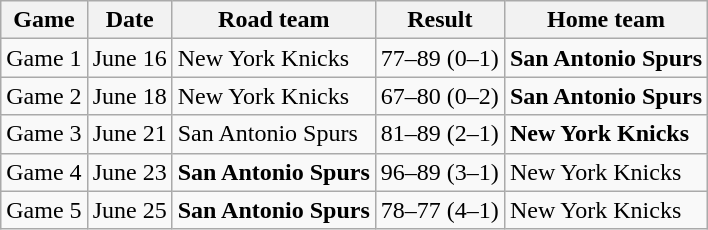<table class="wikitable">
<tr>
<th>Game</th>
<th>Date</th>
<th>Road team</th>
<th>Result</th>
<th>Home team</th>
</tr>
<tr>
<td>Game 1</td>
<td>June 16</td>
<td>New York Knicks</td>
<td>77–89 (0–1)</td>
<td><strong>San Antonio Spurs</strong></td>
</tr>
<tr>
<td>Game 2</td>
<td>June 18</td>
<td>New York Knicks</td>
<td>67–80 (0–2)</td>
<td><strong>San Antonio Spurs</strong></td>
</tr>
<tr>
<td>Game 3</td>
<td>June 21</td>
<td>San Antonio Spurs</td>
<td>81–89 (2–1)</td>
<td><strong>New York Knicks</strong></td>
</tr>
<tr>
<td>Game 4</td>
<td>June 23</td>
<td><strong>San Antonio Spurs</strong></td>
<td>96–89 (3–1)</td>
<td>New York Knicks</td>
</tr>
<tr>
<td>Game 5</td>
<td>June 25</td>
<td><strong>San Antonio Spurs</strong></td>
<td>78–77 (4–1)</td>
<td>New York Knicks</td>
</tr>
</table>
